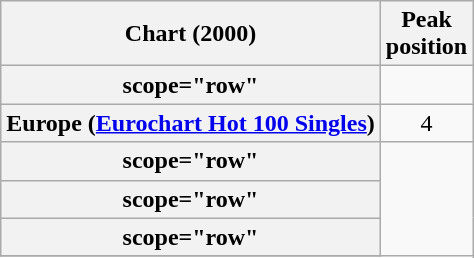<table class="wikitable sortable plainrowheaders">
<tr>
<th>Chart (2000)</th>
<th>Peak<br>position</th>
</tr>
<tr>
<th>scope="row"</th>
</tr>
<tr>
<th scope="row">Europe (<a href='#'>Eurochart Hot 100 Singles</a>)</th>
<td align="center">4</td>
</tr>
<tr>
<th>scope="row"</th>
</tr>
<tr>
<th>scope="row"</th>
</tr>
<tr>
<th>scope="row"</th>
</tr>
<tr>
</tr>
</table>
